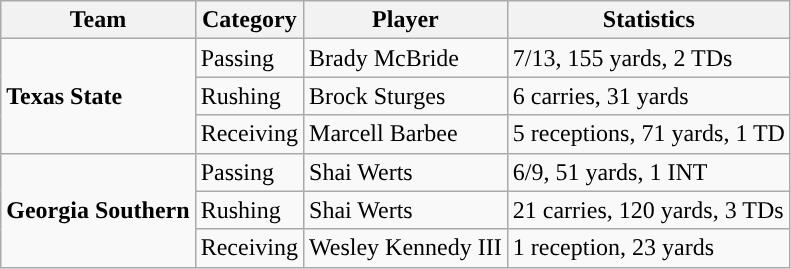<table class="wikitable" style="float: left;">
<tr>
<th>Team</th>
<th>Category</th>
<th>Player</th>
<th>Statistics</th>
</tr>
<tr>
<td rowspan=3><strong>Texas State</strong></td>
<td>Passing</td>
<td>Brady McBride</td>
<td>7/13, 155 yards, 2 TDs</td>
</tr>
<tr>
<td>Rushing</td>
<td>Brock Sturges</td>
<td>6 carries, 31 yards</td>
</tr>
<tr>
<td>Receiving</td>
<td>Marcell Barbee</td>
<td>5 receptions, 71 yards, 1 TD</td>
</tr>
<tr>
<td rowspan=3><strong>Georgia Southern</strong></td>
<td>Passing</td>
<td>Shai Werts</td>
<td>6/9, 51 yards, 1 INT</td>
</tr>
<tr>
<td>Rushing</td>
<td>Shai Werts</td>
<td>21 carries, 120 yards, 3 TDs</td>
</tr>
<tr>
<td>Receiving</td>
<td>Wesley Kennedy III</td>
<td>1 reception, 23 yards</td>
</tr>
</table>
